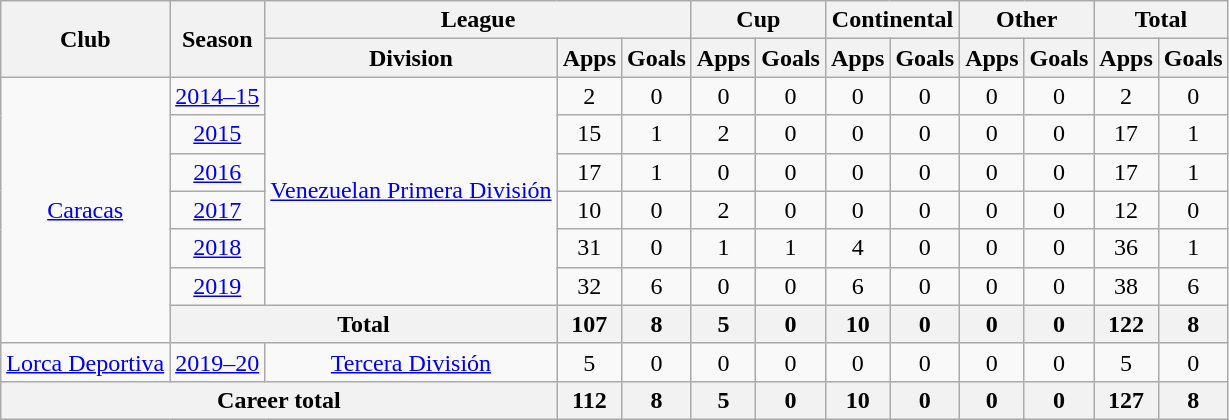<table class="wikitable" style="text-align: center">
<tr>
<th rowspan="2">Club</th>
<th rowspan="2">Season</th>
<th colspan="3">League</th>
<th colspan="2">Cup</th>
<th colspan="2">Continental</th>
<th colspan="2">Other</th>
<th colspan="2">Total</th>
</tr>
<tr>
<th>Division</th>
<th>Apps</th>
<th>Goals</th>
<th>Apps</th>
<th>Goals</th>
<th>Apps</th>
<th>Goals</th>
<th>Apps</th>
<th>Goals</th>
<th>Apps</th>
<th>Goals</th>
</tr>
<tr>
<td rowspan="7"><a href='#'>Caracas</a></td>
<td><a href='#'>2014–15</a></td>
<td rowspan="6"><a href='#'>Venezuelan Primera División</a></td>
<td>2</td>
<td>0</td>
<td>0</td>
<td>0</td>
<td>0</td>
<td>0</td>
<td>0</td>
<td>0</td>
<td>2</td>
<td>0</td>
</tr>
<tr>
<td><a href='#'>2015</a></td>
<td>15</td>
<td>1</td>
<td>2</td>
<td>0</td>
<td>0</td>
<td>0</td>
<td>0</td>
<td>0</td>
<td>17</td>
<td>1</td>
</tr>
<tr>
<td><a href='#'>2016</a></td>
<td>17</td>
<td>1</td>
<td>0</td>
<td>0</td>
<td>0</td>
<td>0</td>
<td>0</td>
<td>0</td>
<td>17</td>
<td>1</td>
</tr>
<tr>
<td><a href='#'>2017</a></td>
<td>10</td>
<td>0</td>
<td>2</td>
<td>0</td>
<td>0</td>
<td>0</td>
<td>0</td>
<td>0</td>
<td>12</td>
<td>0</td>
</tr>
<tr>
<td><a href='#'>2018</a></td>
<td>31</td>
<td>0</td>
<td>1</td>
<td>1</td>
<td>4</td>
<td>0</td>
<td>0</td>
<td>0</td>
<td>36</td>
<td>1</td>
</tr>
<tr>
<td><a href='#'>2019</a></td>
<td>32</td>
<td>6</td>
<td>0</td>
<td>0</td>
<td>6</td>
<td>0</td>
<td>0</td>
<td>0</td>
<td>38</td>
<td>6</td>
</tr>
<tr>
<th colspan="2"><strong>Total</strong></th>
<th>107</th>
<th>8</th>
<th>5</th>
<th>0</th>
<th>10</th>
<th>0</th>
<th>0</th>
<th>0</th>
<th>122</th>
<th>8</th>
</tr>
<tr>
<td><a href='#'>Lorca Deportiva</a></td>
<td><a href='#'>2019–20</a></td>
<td><a href='#'>Tercera División</a></td>
<td>5</td>
<td>0</td>
<td>0</td>
<td>0</td>
<td>0</td>
<td>0</td>
<td>0</td>
<td>0</td>
<td>5</td>
<td>0</td>
</tr>
<tr>
<th colspan="3"><strong>Career total</strong></th>
<th>112</th>
<th>8</th>
<th>5</th>
<th>0</th>
<th>10</th>
<th>0</th>
<th>0</th>
<th>0</th>
<th>127</th>
<th>8</th>
</tr>
</table>
